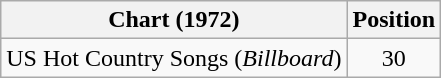<table class="wikitable">
<tr>
<th>Chart (1972)</th>
<th>Position</th>
</tr>
<tr>
<td>US Hot Country Songs (<em>Billboard</em>)</td>
<td align="center">30</td>
</tr>
</table>
